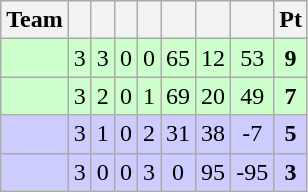<table class="wikitable" style="text-align: center;">
<tr>
<th>Team</th>
<th></th>
<th></th>
<th></th>
<th></th>
<th></th>
<th></th>
<th></th>
<th>Pt</th>
</tr>
<tr bgcolor="ccffcc">
<td align="left"></td>
<td>3</td>
<td>3</td>
<td>0</td>
<td>0</td>
<td>65</td>
<td>12</td>
<td>53</td>
<td><strong>9</strong></td>
</tr>
<tr bgcolor="ccffcc">
<td align="left"></td>
<td>3</td>
<td>2</td>
<td>0</td>
<td>1</td>
<td>69</td>
<td>20</td>
<td>49</td>
<td><strong>7</strong></td>
</tr>
<tr bgcolor="ccccff">
<td align="left"></td>
<td>3</td>
<td>1</td>
<td>0</td>
<td>2</td>
<td>31</td>
<td>38</td>
<td>-7</td>
<td><strong>5</strong></td>
</tr>
<tr bgcolor="ccccff">
<td align="left"></td>
<td>3</td>
<td>0</td>
<td>0</td>
<td>3</td>
<td>0</td>
<td>95</td>
<td>-95</td>
<td><strong>3</strong></td>
</tr>
</table>
